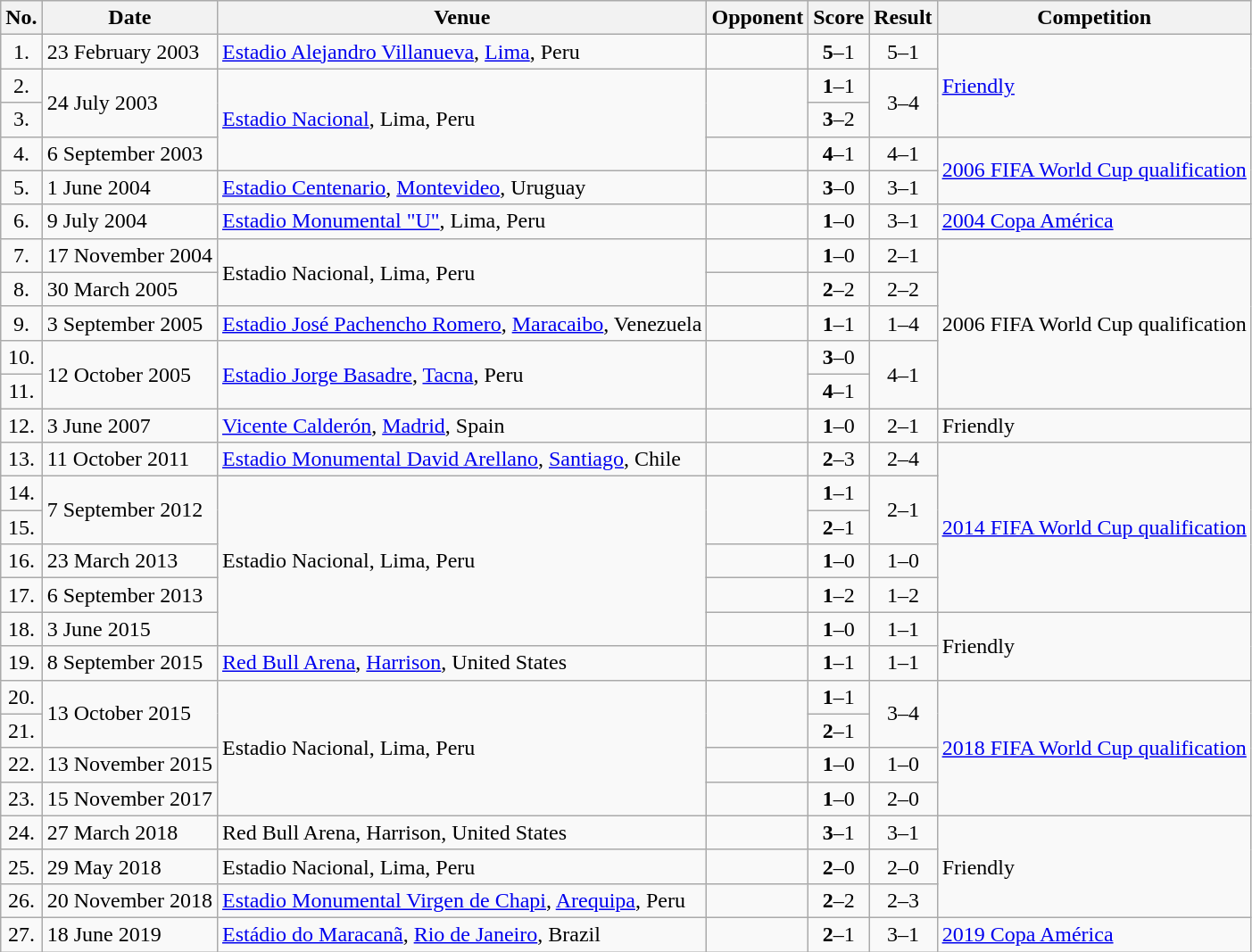<table class="wikitable sortable">
<tr>
<th>No.</th>
<th>Date</th>
<th>Venue</th>
<th>Opponent</th>
<th>Score</th>
<th>Result</th>
<th>Competition</th>
</tr>
<tr>
<td align=center>1.</td>
<td>23 February 2003</td>
<td><a href='#'>Estadio Alejandro Villanueva</a>, <a href='#'>Lima</a>, Peru</td>
<td></td>
<td align=center><strong>5</strong>–1</td>
<td align=center>5–1</td>
<td rowspan=3><a href='#'>Friendly</a></td>
</tr>
<tr>
<td align=center>2.</td>
<td rowspan=2>24 July 2003</td>
<td rowspan=3><a href='#'>Estadio Nacional</a>, Lima, Peru</td>
<td rowspan=2></td>
<td align=center><strong>1</strong>–1</td>
<td rowspan=2 align=center>3–4</td>
</tr>
<tr>
<td align=center>3.</td>
<td align=center><strong>3</strong>–2</td>
</tr>
<tr>
<td align=center>4.</td>
<td>6 September 2003</td>
<td></td>
<td align=center><strong>4</strong>–1</td>
<td align=center>4–1</td>
<td rowspan=2><a href='#'>2006 FIFA World Cup qualification</a></td>
</tr>
<tr>
<td align=center>5.</td>
<td>1 June 2004</td>
<td><a href='#'>Estadio Centenario</a>, <a href='#'>Montevideo</a>, Uruguay</td>
<td></td>
<td align=center><strong>3</strong>–0</td>
<td align=center>3–1</td>
</tr>
<tr>
<td align=center>6.</td>
<td>9 July 2004</td>
<td><a href='#'>Estadio Monumental "U"</a>, Lima, Peru</td>
<td></td>
<td align=center><strong>1</strong>–0</td>
<td align=center>3–1</td>
<td><a href='#'>2004 Copa América</a></td>
</tr>
<tr>
<td align=center>7.</td>
<td>17 November 2004</td>
<td rowspan=2>Estadio Nacional, Lima, Peru</td>
<td></td>
<td align=center><strong>1</strong>–0</td>
<td align=center>2–1</td>
<td rowspan=5>2006 FIFA World Cup qualification</td>
</tr>
<tr>
<td align=center>8.</td>
<td>30 March 2005</td>
<td></td>
<td align=center><strong>2</strong>–2</td>
<td align=center>2–2</td>
</tr>
<tr>
<td align=center>9.</td>
<td>3 September 2005</td>
<td><a href='#'>Estadio José Pachencho Romero</a>, <a href='#'>Maracaibo</a>, Venezuela</td>
<td></td>
<td align=center><strong>1</strong>–1</td>
<td align=center>1–4</td>
</tr>
<tr>
<td align=center>10.</td>
<td rowspan=2>12 October 2005</td>
<td rowspan=2><a href='#'>Estadio Jorge Basadre</a>, <a href='#'>Tacna</a>, Peru</td>
<td rowspan=2></td>
<td align=center><strong>3</strong>–0</td>
<td rowspan=2 align=center>4–1</td>
</tr>
<tr>
<td align=center>11.</td>
<td align=center><strong>4</strong>–1</td>
</tr>
<tr>
<td align=center>12.</td>
<td>3 June 2007</td>
<td><a href='#'>Vicente Calderón</a>, <a href='#'>Madrid</a>, Spain</td>
<td></td>
<td align=center><strong>1</strong>–0</td>
<td align=center>2–1</td>
<td>Friendly</td>
</tr>
<tr>
<td align=center>13.</td>
<td>11 October 2011</td>
<td><a href='#'>Estadio Monumental David Arellano</a>, <a href='#'>Santiago</a>, Chile</td>
<td></td>
<td align=center><strong>2</strong>–3</td>
<td align=center>2–4</td>
<td rowspan=5><a href='#'>2014 FIFA World Cup qualification</a></td>
</tr>
<tr>
<td align=center>14.</td>
<td rowspan=2>7 September 2012</td>
<td rowspan=5>Estadio Nacional, Lima, Peru</td>
<td rowspan=2></td>
<td align=center><strong>1</strong>–1</td>
<td rowspan=2 align=center>2–1</td>
</tr>
<tr>
<td align=center>15.</td>
<td align=center><strong>2</strong>–1</td>
</tr>
<tr>
<td align=center>16.</td>
<td>23 March 2013</td>
<td></td>
<td align=center><strong>1</strong>–0</td>
<td align=center>1–0</td>
</tr>
<tr>
<td align=center>17.</td>
<td>6 September 2013</td>
<td></td>
<td align=center><strong>1</strong>–2</td>
<td align=center>1–2</td>
</tr>
<tr>
<td align=center>18.</td>
<td>3 June 2015</td>
<td></td>
<td align=center><strong>1</strong>–0</td>
<td align=center>1–1</td>
<td rowspan=2>Friendly</td>
</tr>
<tr>
<td align=center>19.</td>
<td>8 September 2015</td>
<td><a href='#'>Red Bull Arena</a>, <a href='#'>Harrison</a>, United States</td>
<td></td>
<td align=center><strong>1</strong>–1</td>
<td align=center>1–1</td>
</tr>
<tr>
<td align=center>20.</td>
<td rowspan=2>13 October 2015</td>
<td rowspan=4>Estadio Nacional, Lima, Peru</td>
<td rowspan=2></td>
<td align=center><strong>1</strong>–1</td>
<td rowspan=2 align=center>3–4</td>
<td rowspan=4><a href='#'>2018 FIFA World Cup qualification</a></td>
</tr>
<tr>
<td align=center>21.</td>
<td align=center><strong>2</strong>–1</td>
</tr>
<tr>
<td align=center>22.</td>
<td>13 November 2015</td>
<td></td>
<td align=center><strong>1</strong>–0</td>
<td align=center>1–0</td>
</tr>
<tr>
<td align=center>23.</td>
<td>15 November 2017</td>
<td></td>
<td align=center><strong>1</strong>–0</td>
<td align=center>2–0</td>
</tr>
<tr>
<td align=center>24.</td>
<td>27 March 2018</td>
<td>Red Bull Arena, Harrison, United States</td>
<td></td>
<td align=center><strong>3</strong>–1</td>
<td align=center>3–1</td>
<td rowspan=3>Friendly</td>
</tr>
<tr>
<td align=center>25.</td>
<td>29 May 2018</td>
<td>Estadio Nacional, Lima, Peru</td>
<td></td>
<td align=center><strong>2</strong>–0</td>
<td align=center>2–0</td>
</tr>
<tr>
<td align=center>26.</td>
<td>20 November 2018</td>
<td><a href='#'>Estadio Monumental Virgen de Chapi</a>, <a href='#'>Arequipa</a>, Peru</td>
<td></td>
<td align=center><strong>2</strong>–2</td>
<td align=center>2–3</td>
</tr>
<tr>
<td align=center>27.</td>
<td>18 June 2019</td>
<td><a href='#'>Estádio do Maracanã</a>, <a href='#'>Rio de Janeiro</a>, Brazil</td>
<td></td>
<td align=center><strong>2</strong>–1</td>
<td align=center>3–1</td>
<td><a href='#'>2019 Copa América</a></td>
</tr>
</table>
